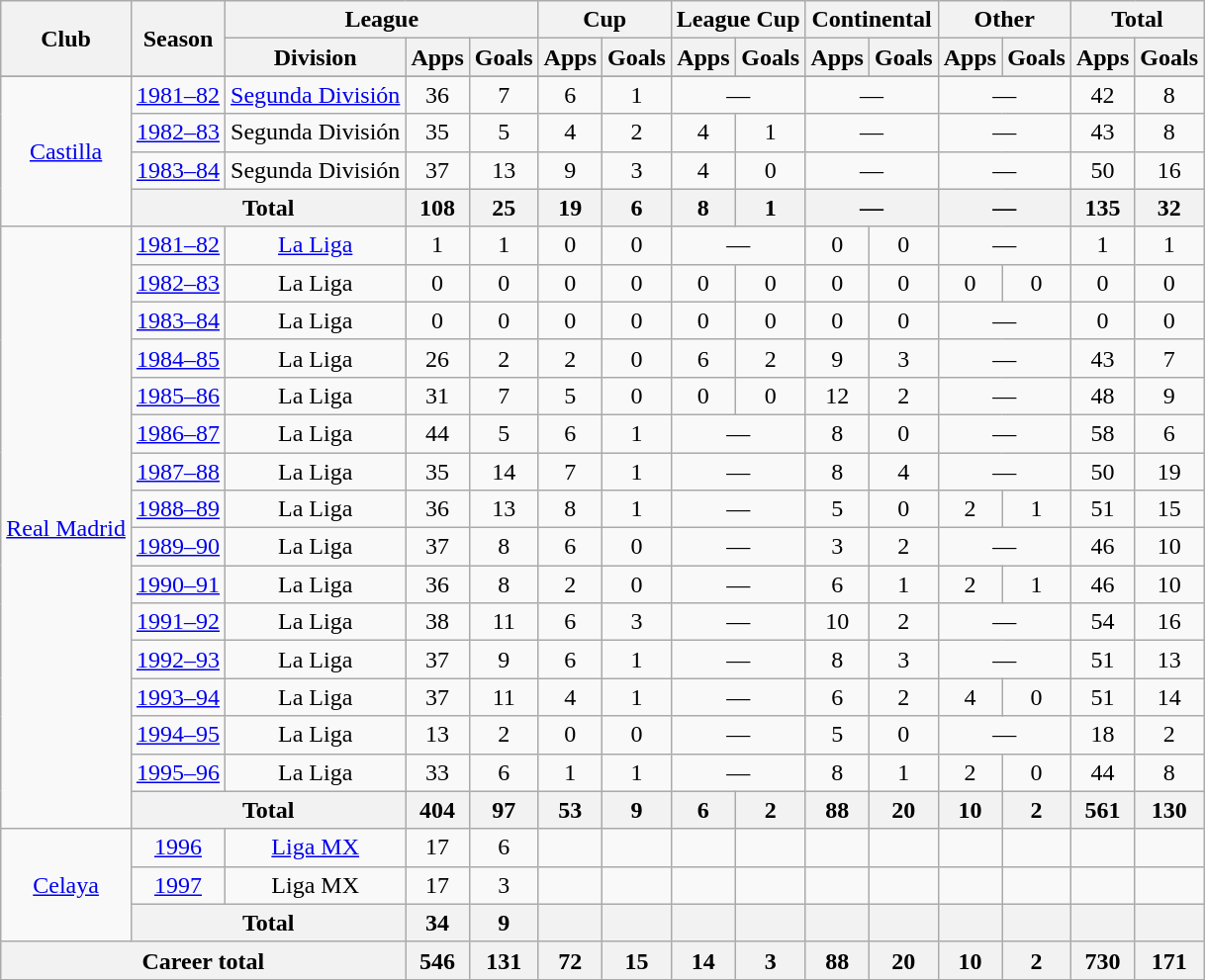<table class="wikitable" style="text-align:center;">
<tr>
<th rowspan="2">Club</th>
<th rowspan="2">Season</th>
<th colspan="3">League</th>
<th colspan="2">Cup</th>
<th colspan="2">League Cup</th>
<th colspan="2">Continental</th>
<th colspan="2">Other</th>
<th colspan="2">Total</th>
</tr>
<tr>
<th>Division</th>
<th>Apps</th>
<th>Goals</th>
<th>Apps</th>
<th>Goals</th>
<th>Apps</th>
<th>Goals</th>
<th>Apps</th>
<th>Goals</th>
<th>Apps</th>
<th>Goals</th>
<th>Apps</th>
<th>Goals</th>
</tr>
<tr>
</tr>
<tr>
<td rowspan="4"><a href='#'>Castilla</a></td>
<td><a href='#'>1981–82</a></td>
<td><a href='#'>Segunda División</a></td>
<td>36</td>
<td>7</td>
<td>6</td>
<td>1</td>
<td colspan="2">—</td>
<td colspan="2">—</td>
<td colspan="2">—</td>
<td>42</td>
<td>8</td>
</tr>
<tr>
<td><a href='#'>1982–83</a></td>
<td>Segunda División</td>
<td>35</td>
<td>5</td>
<td>4</td>
<td>2</td>
<td>4</td>
<td>1</td>
<td colspan="2">—</td>
<td colspan="2">—</td>
<td>43</td>
<td>8</td>
</tr>
<tr>
<td><a href='#'>1983–84</a></td>
<td>Segunda División</td>
<td>37</td>
<td>13</td>
<td>9</td>
<td>3</td>
<td>4</td>
<td>0</td>
<td colspan="2">—</td>
<td colspan="2">—</td>
<td>50</td>
<td>16</td>
</tr>
<tr>
<th colspan="2">Total</th>
<th>108</th>
<th>25</th>
<th>19</th>
<th>6</th>
<th>8</th>
<th>1</th>
<th colspan="2">—</th>
<th colspan="2">—</th>
<th>135</th>
<th>32</th>
</tr>
<tr>
<td rowspan="16"><a href='#'>Real Madrid</a></td>
<td><a href='#'>1981–82</a></td>
<td><a href='#'>La Liga</a></td>
<td>1</td>
<td>1</td>
<td>0</td>
<td>0</td>
<td colspan=2>—</td>
<td>0</td>
<td>0</td>
<td colspan=2>—</td>
<td>1</td>
<td>1</td>
</tr>
<tr>
<td><a href='#'>1982–83</a></td>
<td>La Liga</td>
<td>0</td>
<td>0</td>
<td>0</td>
<td>0</td>
<td>0</td>
<td>0</td>
<td>0</td>
<td>0</td>
<td>0</td>
<td>0</td>
<td>0</td>
<td>0</td>
</tr>
<tr>
<td><a href='#'>1983–84</a></td>
<td>La Liga</td>
<td>0</td>
<td>0</td>
<td>0</td>
<td>0</td>
<td>0</td>
<td>0</td>
<td>0</td>
<td>0</td>
<td colspan=2>—</td>
<td>0</td>
<td>0</td>
</tr>
<tr>
<td><a href='#'>1984–85</a></td>
<td>La Liga</td>
<td>26</td>
<td>2</td>
<td>2</td>
<td>0</td>
<td>6</td>
<td>2</td>
<td>9</td>
<td>3</td>
<td colspan=2>—</td>
<td>43</td>
<td>7</td>
</tr>
<tr>
<td><a href='#'>1985–86</a></td>
<td>La Liga</td>
<td>31</td>
<td>7</td>
<td>5</td>
<td>0</td>
<td>0</td>
<td>0</td>
<td>12</td>
<td>2</td>
<td colspan=2>—</td>
<td>48</td>
<td>9</td>
</tr>
<tr>
<td><a href='#'>1986–87</a></td>
<td>La Liga</td>
<td>44</td>
<td>5</td>
<td>6</td>
<td>1</td>
<td colspan=2>—</td>
<td>8</td>
<td>0</td>
<td colspan=2>—</td>
<td>58</td>
<td>6</td>
</tr>
<tr>
<td><a href='#'>1987–88</a></td>
<td>La Liga</td>
<td>35</td>
<td>14</td>
<td>7</td>
<td>1</td>
<td colspan=2>—</td>
<td>8</td>
<td>4</td>
<td colspan=2>—</td>
<td>50</td>
<td>19</td>
</tr>
<tr>
<td><a href='#'>1988–89</a></td>
<td>La Liga</td>
<td>36</td>
<td>13</td>
<td>8</td>
<td>1</td>
<td colspan=2>—</td>
<td>5</td>
<td>0</td>
<td>2</td>
<td>1</td>
<td>51</td>
<td>15</td>
</tr>
<tr>
<td><a href='#'>1989–90</a></td>
<td>La Liga</td>
<td>37</td>
<td>8</td>
<td>6</td>
<td>0</td>
<td colspan=2>—</td>
<td>3</td>
<td>2</td>
<td colspan=2>—</td>
<td>46</td>
<td>10</td>
</tr>
<tr>
<td><a href='#'>1990–91</a></td>
<td>La Liga</td>
<td>36</td>
<td>8</td>
<td>2</td>
<td>0</td>
<td colspan=2>—</td>
<td>6</td>
<td>1</td>
<td>2</td>
<td>1</td>
<td>46</td>
<td>10</td>
</tr>
<tr>
<td><a href='#'>1991–92</a></td>
<td>La Liga</td>
<td>38</td>
<td>11</td>
<td>6</td>
<td>3</td>
<td colspan=2>—</td>
<td>10</td>
<td>2</td>
<td colspan=2>—</td>
<td>54</td>
<td>16</td>
</tr>
<tr>
<td><a href='#'>1992–93</a></td>
<td>La Liga</td>
<td>37</td>
<td>9</td>
<td>6</td>
<td>1</td>
<td colspan=2>—</td>
<td>8</td>
<td>3</td>
<td colspan=2>—</td>
<td>51</td>
<td>13</td>
</tr>
<tr>
<td><a href='#'>1993–94</a></td>
<td>La Liga</td>
<td>37</td>
<td>11</td>
<td>4</td>
<td>1</td>
<td colspan=2>—</td>
<td>6</td>
<td>2</td>
<td>4</td>
<td>0</td>
<td>51</td>
<td>14</td>
</tr>
<tr>
<td><a href='#'>1994–95</a></td>
<td>La Liga</td>
<td>13</td>
<td>2</td>
<td>0</td>
<td>0</td>
<td colspan=2>—</td>
<td>5</td>
<td>0</td>
<td colspan=2>—</td>
<td>18</td>
<td>2</td>
</tr>
<tr>
<td><a href='#'>1995–96</a></td>
<td>La Liga</td>
<td>33</td>
<td>6</td>
<td>1</td>
<td>1</td>
<td colspan=2>—</td>
<td>8</td>
<td>1</td>
<td>2</td>
<td>0</td>
<td>44</td>
<td>8</td>
</tr>
<tr>
<th colspan=2>Total</th>
<th>404</th>
<th>97</th>
<th>53</th>
<th>9</th>
<th>6</th>
<th>2</th>
<th>88</th>
<th>20</th>
<th>10</th>
<th>2</th>
<th>561</th>
<th>130</th>
</tr>
<tr>
<td rowspan="3"><a href='#'>Celaya</a></td>
<td><a href='#'>1996</a></td>
<td><a href='#'>Liga MX</a></td>
<td>17</td>
<td>6</td>
<td></td>
<td></td>
<td></td>
<td></td>
<td></td>
<td></td>
<td></td>
<td></td>
<td></td>
<td></td>
</tr>
<tr>
<td><a href='#'>1997</a></td>
<td>Liga MX</td>
<td>17</td>
<td>3</td>
<td></td>
<td></td>
<td></td>
<td></td>
<td></td>
<td></td>
<td></td>
<td></td>
<td></td>
<td></td>
</tr>
<tr>
<th colspan="2">Total</th>
<th>34</th>
<th>9</th>
<th></th>
<th></th>
<th></th>
<th></th>
<th></th>
<th></th>
<th></th>
<th></th>
<th></th>
<th></th>
</tr>
<tr>
<th colspan="3">Career total</th>
<th>546</th>
<th>131</th>
<th>72</th>
<th>15</th>
<th>14</th>
<th>3</th>
<th>88</th>
<th>20</th>
<th>10</th>
<th>2</th>
<th>730</th>
<th>171</th>
</tr>
</table>
